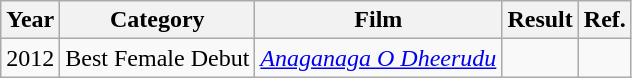<table class="wikitable">
<tr>
<th>Year</th>
<th>Category</th>
<th>Film</th>
<th>Result</th>
<th>Ref.</th>
</tr>
<tr>
<td>2012</td>
<td>Best Female Debut</td>
<td><em><a href='#'>Anaganaga O Dheerudu</a></em></td>
<td></td>
<td></td>
</tr>
</table>
